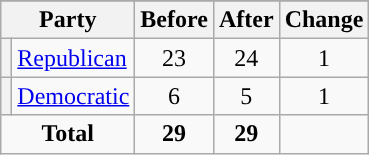<table class="wikitable" style="text-align:center;">
<tr>
</tr>
<tr>
<th colspan=2>Party</th>
<th>Before</th>
<th>After</th>
<th>Change</th>
</tr>
<tr>
<th style="background-color:"></th>
<td style="text-align:left;"><a href='#'>Republican</a></td>
<td>23</td>
<td>24</td>
<td> 1</td>
</tr>
<tr>
<th style="background-color:"></th>
<td style="text-align:left;"><a href='#'>Democratic</a></td>
<td>6</td>
<td>5</td>
<td> 1</td>
</tr>
<tr>
<td colspan=2><strong>Total</strong></td>
<td><strong>29</strong></td>
<td><strong>29</strong></td>
<td></td>
</tr>
</table>
